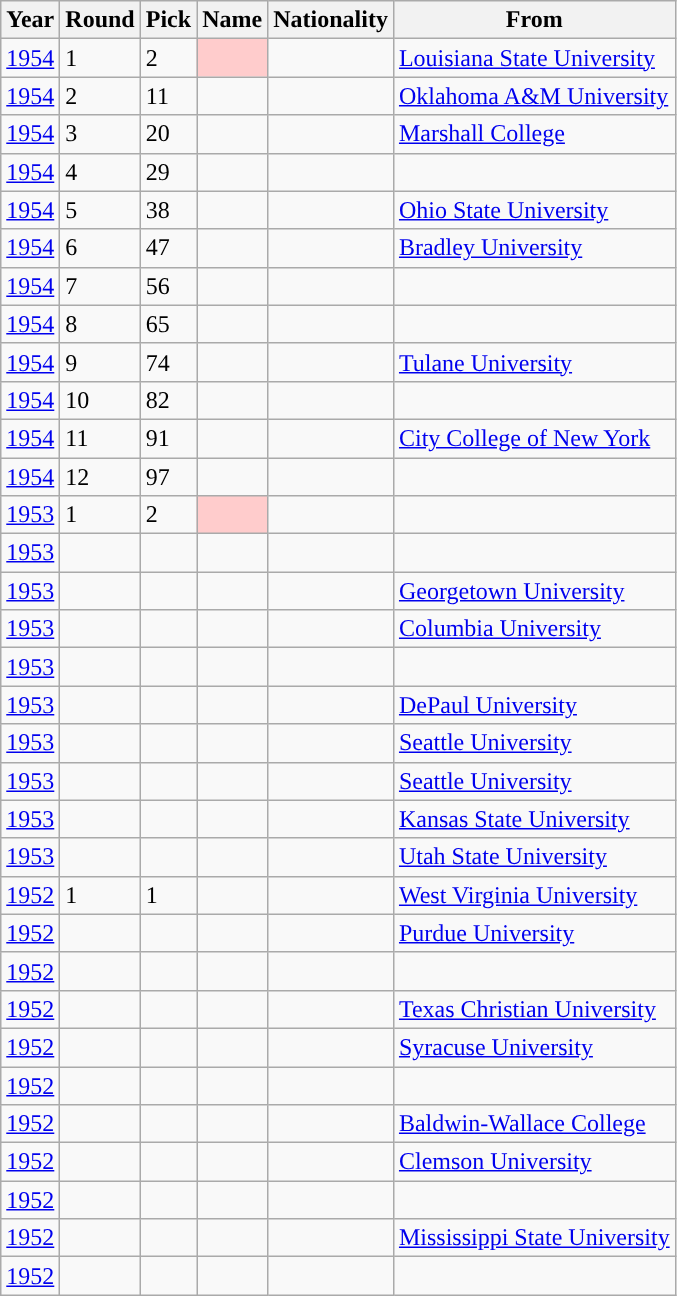<table class="wikitable sortable">
<tr>
<th>Year</th>
<th>Round</th>
<th>Pick</th>
<th>Name</th>
<th>Nationality</th>
<th>From</th>
</tr>
<tr>
<td><a href='#'>1954</a></td>
<td>1</td>
<td>2</td>
<td bgcolor="#FFCCCC"></td>
<td></td>
<td><a href='#'>Louisiana State University</a></td>
</tr>
<tr>
<td><a href='#'>1954</a></td>
<td>2</td>
<td>11</td>
<td></td>
<td></td>
<td><a href='#'>Oklahoma A&M University</a></td>
</tr>
<tr>
<td><a href='#'>1954</a></td>
<td>3</td>
<td>20</td>
<td></td>
<td></td>
<td><a href='#'>Marshall College</a></td>
</tr>
<tr>
<td><a href='#'>1954</a></td>
<td>4</td>
<td>29</td>
<td></td>
<td></td>
<td></td>
</tr>
<tr>
<td><a href='#'>1954</a></td>
<td>5</td>
<td>38</td>
<td></td>
<td></td>
<td><a href='#'>Ohio State University</a></td>
</tr>
<tr>
<td><a href='#'>1954</a></td>
<td>6</td>
<td>47</td>
<td></td>
<td></td>
<td><a href='#'>Bradley University</a></td>
</tr>
<tr>
<td><a href='#'>1954</a></td>
<td>7</td>
<td>56</td>
<td></td>
<td></td>
<td></td>
</tr>
<tr>
<td><a href='#'>1954</a></td>
<td>8</td>
<td>65</td>
<td></td>
<td></td>
<td></td>
</tr>
<tr>
<td><a href='#'>1954</a></td>
<td>9</td>
<td>74</td>
<td></td>
<td></td>
<td><a href='#'>Tulane University</a></td>
</tr>
<tr>
<td><a href='#'>1954</a></td>
<td>10</td>
<td>82</td>
<td></td>
<td></td>
<td></td>
</tr>
<tr>
<td><a href='#'>1954</a></td>
<td>11</td>
<td>91</td>
<td></td>
<td></td>
<td><a href='#'>City College of New York</a></td>
</tr>
<tr>
<td><a href='#'>1954</a></td>
<td>12</td>
<td>97</td>
<td></td>
<td></td>
<td></td>
</tr>
<tr>
<td><a href='#'>1953</a></td>
<td>1</td>
<td>2</td>
<td bgcolor="#FFCCCC"></td>
<td></td>
<td></td>
</tr>
<tr>
<td><a href='#'>1953</a></td>
<td></td>
<td></td>
<td></td>
<td></td>
<td></td>
</tr>
<tr>
<td><a href='#'>1953</a></td>
<td></td>
<td></td>
<td></td>
<td></td>
<td><a href='#'>Georgetown University</a></td>
</tr>
<tr>
<td><a href='#'>1953</a></td>
<td></td>
<td></td>
<td></td>
<td></td>
<td><a href='#'>Columbia University</a></td>
</tr>
<tr>
<td><a href='#'>1953</a></td>
<td></td>
<td></td>
<td></td>
<td></td>
<td></td>
</tr>
<tr>
<td><a href='#'>1953</a></td>
<td></td>
<td></td>
<td></td>
<td></td>
<td><a href='#'>DePaul University</a></td>
</tr>
<tr>
<td><a href='#'>1953</a></td>
<td></td>
<td></td>
<td></td>
<td></td>
<td><a href='#'>Seattle University</a></td>
</tr>
<tr>
<td><a href='#'>1953</a></td>
<td></td>
<td></td>
<td></td>
<td></td>
<td><a href='#'>Seattle University</a></td>
</tr>
<tr>
<td><a href='#'>1953</a></td>
<td></td>
<td></td>
<td></td>
<td></td>
<td><a href='#'>Kansas State University</a></td>
</tr>
<tr>
<td><a href='#'>1953</a></td>
<td></td>
<td></td>
<td></td>
<td></td>
<td><a href='#'>Utah State University</a></td>
</tr>
<tr>
<td><a href='#'>1952</a></td>
<td>1</td>
<td>1</td>
<td></td>
<td></td>
<td><a href='#'>West Virginia University</a></td>
</tr>
<tr>
<td><a href='#'>1952</a></td>
<td></td>
<td></td>
<td></td>
<td></td>
<td><a href='#'>Purdue University</a></td>
</tr>
<tr>
<td><a href='#'>1952</a></td>
<td></td>
<td></td>
<td></td>
<td></td>
<td></td>
</tr>
<tr>
<td><a href='#'>1952</a></td>
<td></td>
<td></td>
<td></td>
<td></td>
<td><a href='#'>Texas Christian University</a></td>
</tr>
<tr>
<td><a href='#'>1952</a></td>
<td></td>
<td></td>
<td></td>
<td></td>
<td><a href='#'>Syracuse University</a></td>
</tr>
<tr>
<td><a href='#'>1952</a></td>
<td></td>
<td></td>
<td></td>
<td></td>
<td></td>
</tr>
<tr>
<td><a href='#'>1952</a></td>
<td></td>
<td></td>
<td></td>
<td></td>
<td><a href='#'>Baldwin-Wallace College</a></td>
</tr>
<tr>
<td><a href='#'>1952</a></td>
<td></td>
<td></td>
<td></td>
<td></td>
<td><a href='#'>Clemson University</a></td>
</tr>
<tr>
<td><a href='#'>1952</a></td>
<td></td>
<td></td>
<td></td>
<td></td>
<td></td>
</tr>
<tr>
<td><a href='#'>1952</a></td>
<td></td>
<td></td>
<td></td>
<td></td>
<td><a href='#'>Mississippi State University</a></td>
</tr>
<tr>
<td><a href='#'>1952</a></td>
<td></td>
<td></td>
<td></td>
<td></td>
<td></td>
</tr>
</table>
